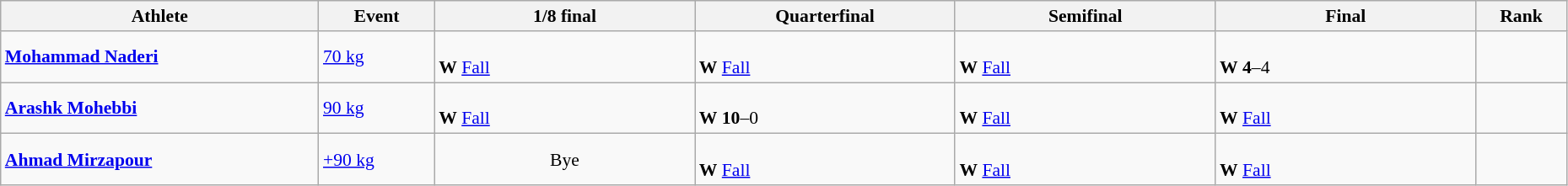<table class="wikitable" width="98%" style="text-align:left; font-size:90%">
<tr>
<th width="11%">Athlete</th>
<th width="4%">Event</th>
<th width="9%">1/8 final</th>
<th width="9%">Quarterfinal</th>
<th width="9%">Semifinal</th>
<th width="9%">Final</th>
<th width="3%">Rank</th>
</tr>
<tr>
<td><strong><a href='#'>Mohammad Naderi</a></strong></td>
<td><a href='#'>70 kg</a></td>
<td><br><strong>W</strong> <a href='#'>Fall</a></td>
<td><br><strong>W</strong> <a href='#'>Fall</a></td>
<td><br><strong>W</strong> <a href='#'>Fall</a></td>
<td><br><strong>W</strong> <strong>4</strong>–4</td>
<td align=center></td>
</tr>
<tr>
<td><strong><a href='#'>Arashk Mohebbi</a></strong></td>
<td><a href='#'>90 kg</a></td>
<td><br><strong>W</strong> <a href='#'>Fall</a></td>
<td><br><strong>W</strong> <strong>10</strong>–0</td>
<td><br><strong>W</strong> <a href='#'>Fall</a></td>
<td><br><strong>W</strong> <a href='#'>Fall</a></td>
<td align=center></td>
</tr>
<tr>
<td><strong><a href='#'>Ahmad Mirzapour</a></strong></td>
<td><a href='#'>+90 kg</a></td>
<td align=center>Bye</td>
<td><br><strong>W</strong> <a href='#'>Fall</a></td>
<td><br><strong>W</strong> <a href='#'>Fall</a></td>
<td><br><strong>W</strong> <a href='#'>Fall</a></td>
<td align=center></td>
</tr>
</table>
